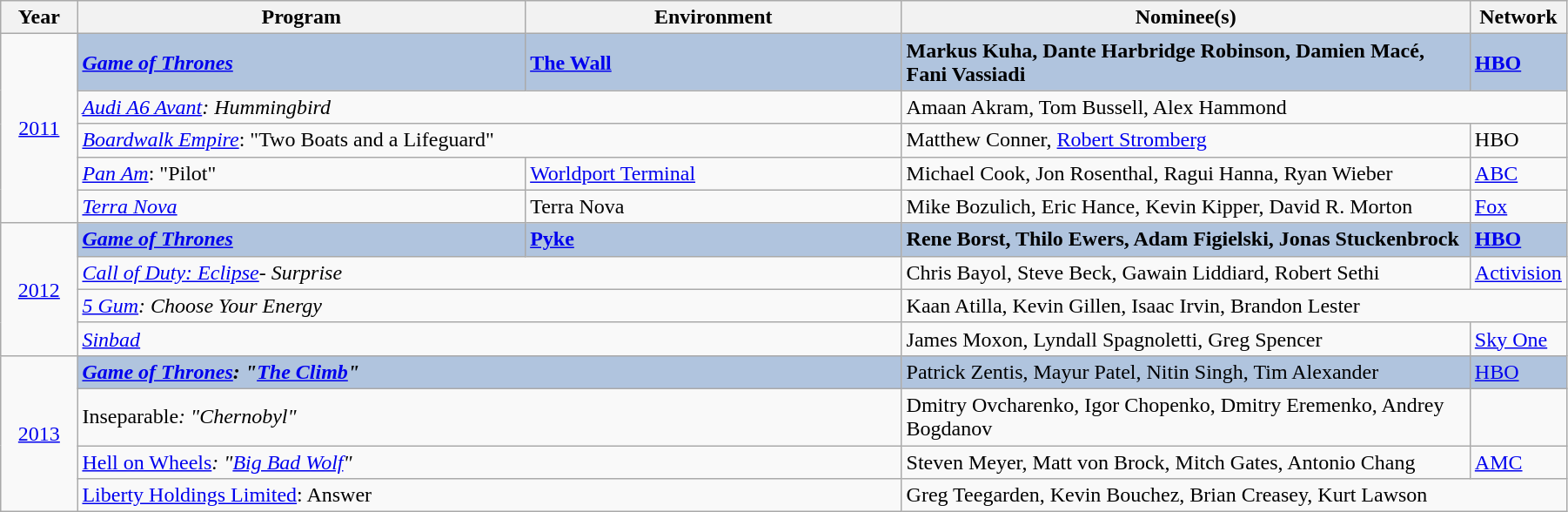<table class="wikitable" width="95%" cellpadding="5">
<tr>
<th width="5%">Year</th>
<th width="30%">Program</th>
<th width="25%">Environment</th>
<th width="38%">Nominee(s)</th>
<th width="5%">Network</th>
</tr>
<tr>
<td rowspan="5" style="text-align:center;"><a href='#'>2011</a><br></td>
<td style="background:#B0C4DE;"><strong><em><a href='#'>Game of Thrones</a></em></strong></td>
<td style="background:#B0C4DE;"><strong><a href='#'>The Wall</a></strong></td>
<td style="background:#B0C4DE;"><strong>Markus Kuha, Dante Harbridge Robinson, Damien Macé, Fani Vassiadi</strong></td>
<td style="background:#B0C4DE;"><strong><a href='#'>HBO</a></strong></td>
</tr>
<tr>
<td colspan="2"><em><a href='#'>Audi A6 Avant</a>: Hummingbird</em></td>
<td colspan="2">Amaan Akram, Tom Bussell, Alex Hammond</td>
</tr>
<tr>
<td colspan="2"><em><a href='#'>Boardwalk Empire</a></em>: "Two Boats and a Lifeguard"</td>
<td>Matthew Conner, <a href='#'>Robert Stromberg</a></td>
<td>HBO</td>
</tr>
<tr>
<td><em><a href='#'>Pan Am</a></em>: "Pilot"</td>
<td><a href='#'>Worldport Terminal</a></td>
<td>Michael Cook, Jon Rosenthal, Ragui Hanna, Ryan Wieber</td>
<td><a href='#'>ABC</a></td>
</tr>
<tr>
<td><em><a href='#'>Terra Nova</a></em></td>
<td>Terra Nova</td>
<td>Mike Bozulich, Eric Hance, Kevin Kipper, David R. Morton</td>
<td><a href='#'>Fox</a></td>
</tr>
<tr>
<td rowspan="4" style="text-align:center;"><a href='#'>2012</a><br></td>
<td style="background:#B0C4DE;"><strong><em><a href='#'>Game of Thrones</a></em></strong></td>
<td style="background:#B0C4DE;"><strong><a href='#'>Pyke</a></strong></td>
<td style="background:#B0C4DE;"><strong>Rene Borst, Thilo Ewers, Adam Figielski, Jonas Stuckenbrock</strong></td>
<td style="background:#B0C4DE;"><strong><a href='#'>HBO</a></strong></td>
</tr>
<tr>
<td colspan="2"><em><a href='#'>Call of Duty: Eclipse</a>- Surprise</em></td>
<td>Chris Bayol, Steve Beck, Gawain Liddiard, Robert Sethi</td>
<td><a href='#'>Activision</a></td>
</tr>
<tr>
<td colspan="2"><em><a href='#'>5 Gum</a>: Choose Your Energy</em></td>
<td colspan="2">Kaan Atilla, Kevin Gillen, Isaac Irvin, Brandon Lester</td>
</tr>
<tr>
<td colspan="2"><em><a href='#'>Sinbad</a></em></td>
<td>James Moxon, Lyndall Spagnoletti, Greg Spencer</td>
<td><a href='#'>Sky One</a></td>
</tr>
<tr>
<td rowspan="4" style="text-align:center;"><a href='#'>2013</a><br></td>
<td style="background:#B0C4DE;" colspan="2"><strong><em><a href='#'>Game of Thrones</a><em>: "<a href='#'>The Climb</a>"<strong></td>
<td style="background:#B0C4DE;"></strong>Patrick Zentis, Mayur Patel, Nitin Singh, Tim Alexander<strong></td>
<td style="background:#B0C4DE;"></strong><a href='#'>HBO</a><strong></td>
</tr>
<tr>
<td colspan="2"></em>Inseparable<em>: "Chernobyl"</td>
<td>Dmitry Ovcharenko, Igor Chopenko, Dmitry Eremenko, Andrey Bogdanov</td>
<td></td>
</tr>
<tr>
<td colspan="2"></em><a href='#'>Hell on Wheels</a><em>: "<a href='#'>Big Bad Wolf</a>"</td>
<td>Steven Meyer, Matt von Brock, Mitch Gates, Antonio Chang</td>
<td><a href='#'>AMC</a></td>
</tr>
<tr>
<td colspan="2"></em><a href='#'>Liberty Holdings Limited</a>: Answer<em></td>
<td colspan="2">Greg Teegarden, Kevin Bouchez, Brian Creasey, Kurt Lawson</td>
</tr>
</table>
